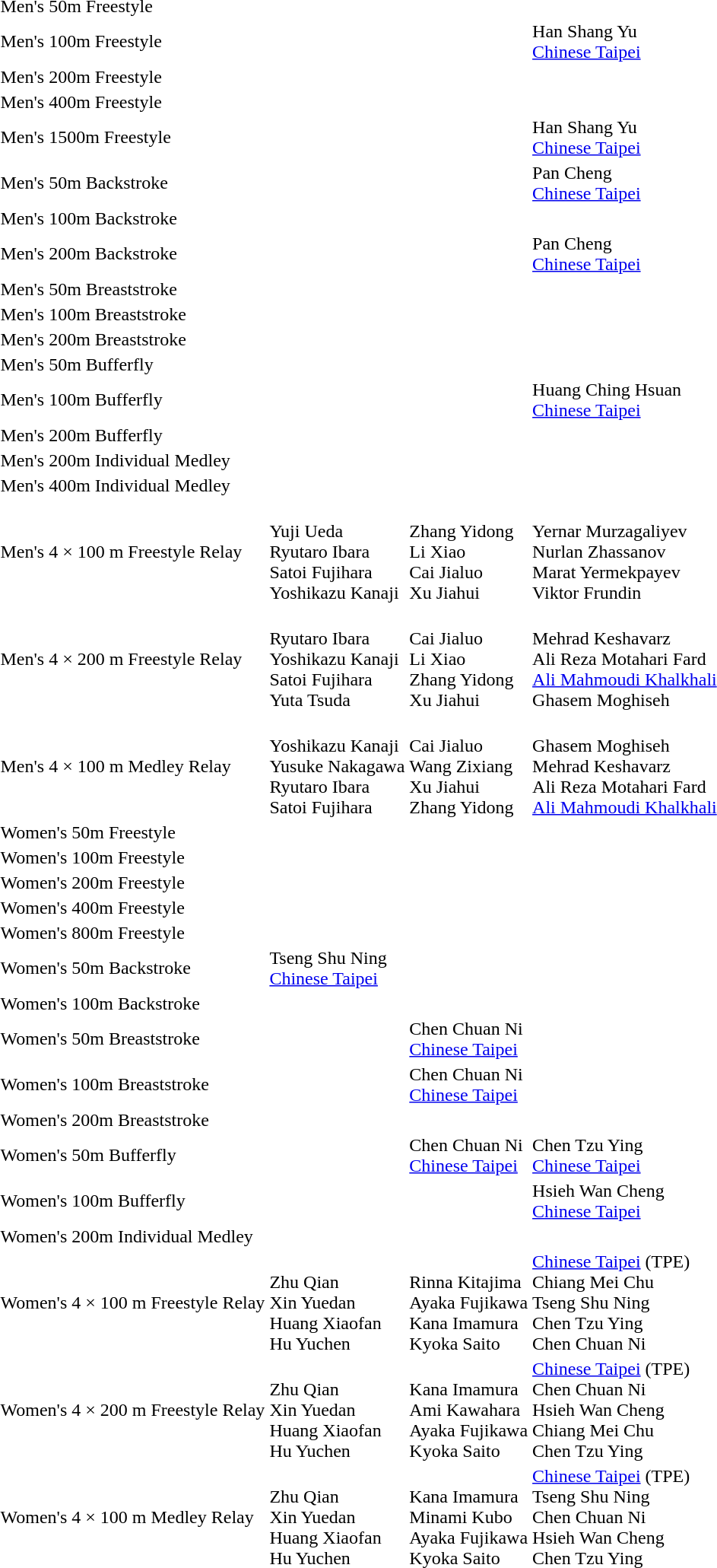<table>
<tr>
<td>Men's 50m Freestyle</td>
<td></td>
<td></td>
<td></td>
</tr>
<tr>
<td>Men's 100m Freestyle</td>
<td></td>
<td></td>
<td>Han Shang Yu<br> <a href='#'>Chinese Taipei</a></td>
</tr>
<tr>
<td>Men's 200m Freestyle</td>
<td></td>
<td></td>
<td></td>
</tr>
<tr>
<td>Men's 400m Freestyle</td>
<td></td>
<td></td>
<td></td>
</tr>
<tr>
<td>Men's 1500m Freestyle</td>
<td></td>
<td></td>
<td>Han Shang Yu<br> <a href='#'>Chinese Taipei</a></td>
</tr>
<tr>
<td>Men's 50m Backstroke</td>
<td></td>
<td></td>
<td>Pan Cheng<br> <a href='#'>Chinese Taipei</a></td>
</tr>
<tr>
<td>Men's 100m Backstroke</td>
<td></td>
<td></td>
<td></td>
</tr>
<tr>
<td>Men's 200m Backstroke</td>
<td></td>
<td></td>
<td>Pan Cheng<br> <a href='#'>Chinese Taipei</a></td>
</tr>
<tr>
<td>Men's 50m Breaststroke</td>
<td></td>
<td></td>
<td></td>
</tr>
<tr>
<td>Men's 100m Breaststroke</td>
<td></td>
<td></td>
<td></td>
</tr>
<tr>
<td>Men's 200m Breaststroke</td>
<td></td>
<td></td>
<td></td>
</tr>
<tr>
<td>Men's 50m Bufferfly</td>
<td></td>
<td></td>
<td></td>
</tr>
<tr>
<td>Men's 100m Bufferfly</td>
<td></td>
<td></td>
<td>Huang Ching Hsuan<br> <a href='#'>Chinese Taipei</a></td>
</tr>
<tr>
<td>Men's 200m Bufferfly</td>
<td></td>
<td></td>
<td></td>
</tr>
<tr>
<td>Men's 200m Individual Medley</td>
<td></td>
<td></td>
<td></td>
</tr>
<tr>
<td>Men's 400m Individual Medley</td>
<td></td>
<td></td>
<td></td>
</tr>
<tr>
<td>Men's 4 × 100 m Freestyle Relay</td>
<td><br>Yuji Ueda<br>Ryutaro Ibara<br>Satoi Fujihara<br>Yoshikazu Kanaji</td>
<td><br>Zhang Yidong<br>Li Xiao<br>Cai Jialuo<br>Xu Jiahui</td>
<td><br>Yernar Murzagaliyev<br>Nurlan Zhassanov<br>Marat Yermekpayev<br>Viktor Frundin</td>
</tr>
<tr>
<td>Men's 4 × 200 m Freestyle Relay</td>
<td><br>Ryutaro Ibara<br>Yoshikazu Kanaji<br>Satoi Fujihara<br>Yuta Tsuda</td>
<td><br>Cai Jialuo<br>Li Xiao<br>Zhang Yidong<br>Xu Jiahui</td>
<td><br>Mehrad Keshavarz<br>Ali Reza Motahari Fard<br><a href='#'>Ali Mahmoudi Khalkhali</a><br>Ghasem Moghiseh</td>
</tr>
<tr>
<td>Men's 4 × 100 m Medley Relay</td>
<td><br>Yoshikazu Kanaji<br>Yusuke Nakagawa<br>Ryutaro Ibara<br>Satoi Fujihara</td>
<td><br>Cai Jialuo<br>Wang Zixiang<br>Xu Jiahui<br>Zhang Yidong</td>
<td><br>Ghasem Moghiseh<br>Mehrad Keshavarz<br>Ali Reza Motahari Fard<br><a href='#'>Ali Mahmoudi Khalkhali</a></td>
</tr>
<tr>
<td>Women's 50m Freestyle</td>
<td></td>
<td></td>
<td></td>
</tr>
<tr>
<td>Women's 100m Freestyle</td>
<td></td>
<td></td>
<td></td>
</tr>
<tr>
<td>Women's 200m Freestyle</td>
<td></td>
<td></td>
<td></td>
</tr>
<tr>
<td>Women's 400m Freestyle</td>
<td></td>
<td></td>
<td></td>
</tr>
<tr>
<td>Women's 800m Freestyle</td>
<td></td>
<td></td>
<td></td>
</tr>
<tr>
<td>Women's 50m Backstroke</td>
<td>Tseng Shu Ning<br> <a href='#'>Chinese Taipei</a></td>
<td></td>
<td></td>
</tr>
<tr>
<td>Women's 100m Backstroke</td>
<td></td>
<td></td>
<td></td>
</tr>
<tr>
<td>Women's 50m Breaststroke</td>
<td></td>
<td>Chen Chuan Ni<br> <a href='#'>Chinese Taipei</a></td>
<td></td>
</tr>
<tr>
<td>Women's 100m Breaststroke</td>
<td></td>
<td>Chen Chuan Ni<br> <a href='#'>Chinese Taipei</a></td>
<td></td>
</tr>
<tr>
<td>Women's 200m Breaststroke</td>
<td></td>
<td></td>
<td></td>
</tr>
<tr>
<td>Women's 50m Bufferfly</td>
<td></td>
<td>Chen Chuan Ni<br> <a href='#'>Chinese Taipei</a></td>
<td>Chen Tzu Ying<br> <a href='#'>Chinese Taipei</a></td>
</tr>
<tr>
<td>Women's 100m Bufferfly</td>
<td></td>
<td></td>
<td>Hsieh Wan Cheng<br> <a href='#'>Chinese Taipei</a></td>
</tr>
<tr>
<td>Women's 200m Individual Medley</td>
<td></td>
<td></td>
<td></td>
</tr>
<tr>
<td>Women's 4 × 100 m Freestyle Relay</td>
<td><br>Zhu Qian<br>Xin Yuedan<br>Huang Xiaofan<br>Hu Yuchen</td>
<td><br>Rinna Kitajima<br>Ayaka Fujikawa<br>Kana Imamura<br>Kyoka Saito</td>
<td> <a href='#'>Chinese Taipei</a> <span>(TPE)</span><br>Chiang Mei Chu<br>Tseng Shu Ning<br>Chen Tzu Ying<br>Chen Chuan Ni</td>
</tr>
<tr>
<td>Women's 4 × 200 m Freestyle Relay</td>
<td><br>Zhu Qian<br>Xin Yuedan<br>Huang Xiaofan<br>Hu Yuchen</td>
<td><br>Kana Imamura<br>Ami Kawahara<br>Ayaka Fujikawa<br>Kyoka Saito</td>
<td> <a href='#'>Chinese Taipei</a> <span>(TPE)</span><br>Chen Chuan Ni<br>Hsieh Wan Cheng<br>Chiang Mei Chu<br>Chen Tzu Ying</td>
</tr>
<tr>
<td>Women's 4 × 100 m Medley Relay</td>
<td><br>Zhu Qian<br>Xin Yuedan<br>Huang Xiaofan<br>Hu Yuchen</td>
<td><br>Kana Imamura<br>Minami Kubo<br>Ayaka Fujikawa<br>Kyoka Saito</td>
<td> <a href='#'>Chinese Taipei</a> <span>(TPE)</span><br>Tseng Shu Ning<br>Chen Chuan Ni<br>Hsieh Wan Cheng<br>Chen Tzu Ying</td>
</tr>
</table>
